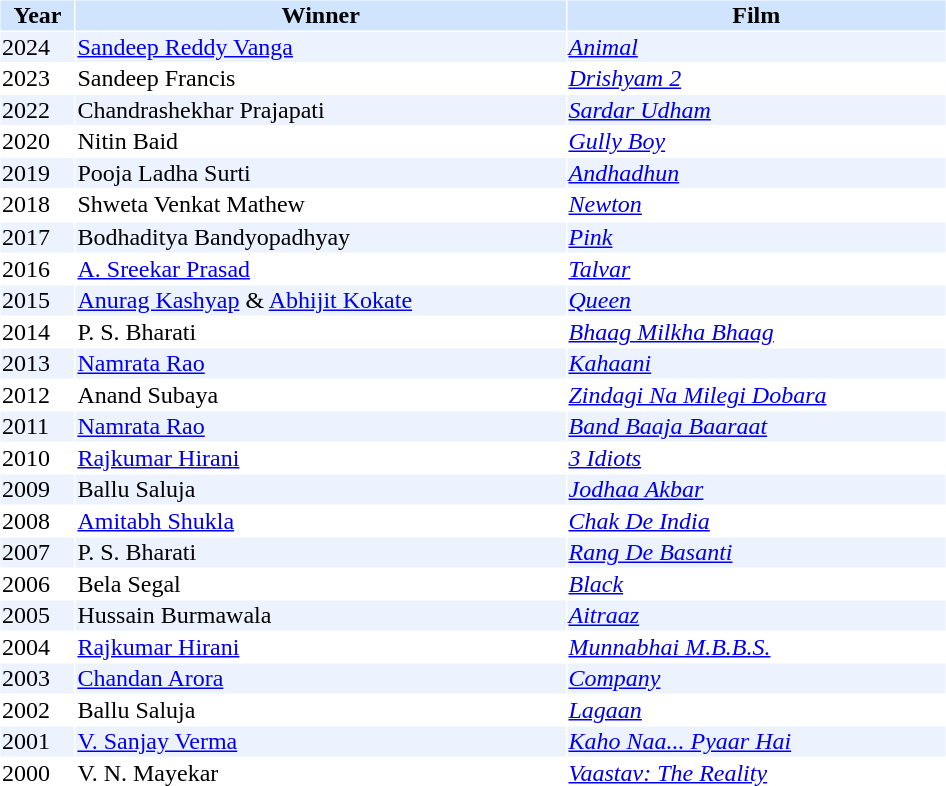<table cellspacing="1" cellpadding="1" border="0" width="50%">
<tr bgcolor="#d1e4fd">
<th>Year</th>
<th>Winner</th>
<th>Film</th>
</tr>
<tr bgcolor=#edf3fe>
<td>2024</td>
<td><a href='#'>Sandeep Reddy Vanga</a></td>
<td><a href='#'><em>Animal</em></a></td>
</tr>
<tr>
<td>2023</td>
<td>Sandeep Francis</td>
<td><em><a href='#'>Drishyam 2</a></em></td>
</tr>
<tr bgcolor=#edf3fe>
<td>2022</td>
<td>Chandrashekhar Prajapati</td>
<td><em><a href='#'>Sardar Udham</a></em></td>
</tr>
<tr>
<td>2020</td>
<td>Nitin Baid</td>
<td><em><a href='#'>Gully Boy</a></em></td>
</tr>
<tr bgcolor=#edf3fe>
<td>2019</td>
<td>Pooja Ladha Surti</td>
<td><em><a href='#'>Andhadhun</a></em></td>
</tr>
<tr>
<td>2018</td>
<td>Shweta Venkat Mathew</td>
<td><em><a href='#'>Newton</a></em></td>
</tr>
<tr>
</tr>
<tr bgcolor=#edf3fe>
<td>2017</td>
<td>Bodhaditya Bandyopadhyay</td>
<td><em><a href='#'>Pink</a></em></td>
</tr>
<tr>
<td>2016</td>
<td><a href='#'>A. Sreekar Prasad</a></td>
<td><em><a href='#'>Talvar</a></em></td>
</tr>
<tr bgcolor=#edf3fe>
<td>2015</td>
<td><a href='#'>Anurag Kashyap</a> & <a href='#'>Abhijit Kokate</a></td>
<td><em><a href='#'>Queen</a></em></td>
</tr>
<tr>
<td>2014</td>
<td>P. S. Bharati</td>
<td><em><a href='#'>Bhaag Milkha Bhaag</a></em></td>
</tr>
<tr bgcolor=#edf3fe>
<td>2013</td>
<td><a href='#'>Namrata Rao</a></td>
<td><em><a href='#'>Kahaani</a></em></td>
</tr>
<tr>
<td>2012</td>
<td>Anand Subaya</td>
<td><em><a href='#'>Zindagi Na Milegi Dobara</a></em></td>
</tr>
<tr bgcolor=#edf3fe>
<td>2011</td>
<td><a href='#'>Namrata Rao</a></td>
<td><em><a href='#'>Band Baaja Baaraat</a></em></td>
</tr>
<tr>
<td>2010</td>
<td><a href='#'>Rajkumar Hirani</a></td>
<td><em><a href='#'>3 Idiots</a></em></td>
</tr>
<tr bgcolor=#edf3fe>
<td>2009</td>
<td>Ballu Saluja</td>
<td><em><a href='#'>Jodhaa Akbar</a></em></td>
</tr>
<tr>
<td>2008</td>
<td><a href='#'>Amitabh Shukla</a></td>
<td><em><a href='#'>Chak De India</a></em></td>
</tr>
<tr bgcolor=#edf3fe>
<td>2007</td>
<td>P. S. Bharati</td>
<td><em><a href='#'>Rang De Basanti</a></em></td>
</tr>
<tr>
<td>2006</td>
<td>Bela Segal</td>
<td><em><a href='#'>Black</a></em></td>
</tr>
<tr bgcolor=#edf3fe>
<td>2005</td>
<td>Hussain Burmawala</td>
<td><em><a href='#'>Aitraaz</a></em></td>
</tr>
<tr>
<td>2004</td>
<td><a href='#'>Rajkumar Hirani</a></td>
<td><em><a href='#'>Munnabhai M.B.B.S.</a></em></td>
</tr>
<tr bgcolor=#edf3fe>
<td>2003</td>
<td><a href='#'>Chandan Arora</a></td>
<td><em><a href='#'>Company</a></em></td>
</tr>
<tr>
<td>2002</td>
<td>Ballu Saluja</td>
<td><em><a href='#'>Lagaan</a></em></td>
</tr>
<tr bgcolor=#edf3fe>
<td>2001</td>
<td><a href='#'>V. Sanjay Verma</a></td>
<td><em><a href='#'>Kaho Naa... Pyaar Hai</a></em></td>
</tr>
<tr>
<td>2000</td>
<td>V. N. Mayekar</td>
<td><em><a href='#'>Vaastav: The Reality</a></em></td>
</tr>
</table>
